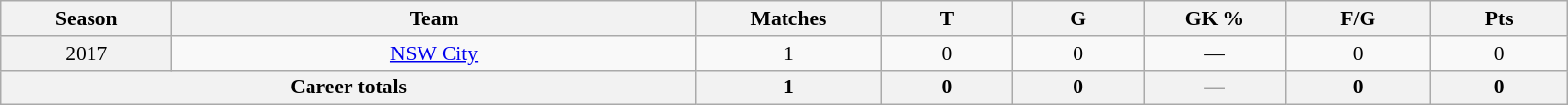<table class="wikitable sortable"  style="font-size:90%; text-align:center; width:85%;">
<tr>
<th width=2%>Season</th>
<th width=8%>Team</th>
<th width=2%>Matches</th>
<th width=2%>T</th>
<th width=2%>G</th>
<th width=2%>GK %</th>
<th width=2%>F/G</th>
<th width=2%>Pts</th>
</tr>
<tr>
<th scope="row" style="text-align:center; font-weight:normal">2017</th>
<td style="text-align:center;"> <a href='#'>NSW City</a></td>
<td>1</td>
<td>0</td>
<td>0</td>
<td>—</td>
<td>0</td>
<td>0</td>
</tr>
<tr class="sortbottom">
<th colspan=2>Career totals</th>
<th>1</th>
<th>0</th>
<th>0</th>
<th>—</th>
<th>0</th>
<th>0</th>
</tr>
</table>
